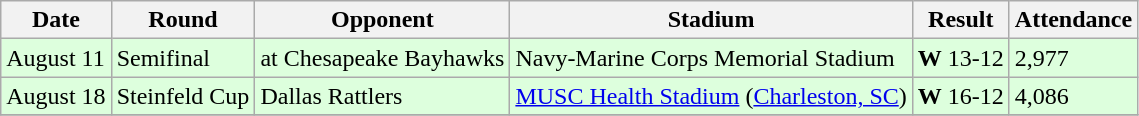<table class="wikitable">
<tr>
<th>Date</th>
<th>Round</th>
<th>Opponent</th>
<th>Stadium</th>
<th>Result</th>
<th>Attendance</th>
</tr>
<tr bgcolor=DDFFDD>
<td>August 11</td>
<td>Semifinal</td>
<td>at Chesapeake Bayhawks</td>
<td>Navy-Marine Corps Memorial Stadium</td>
<td><strong>W</strong> 13-12</td>
<td>2,977</td>
</tr>
<tr bgcolor=DDFFDD>
<td>August 18</td>
<td>Steinfeld Cup</td>
<td>Dallas Rattlers</td>
<td><a href='#'>MUSC Health Stadium</a> (<a href='#'>Charleston, SC</a>)</td>
<td><strong>W</strong> 16-12</td>
<td>4,086</td>
</tr>
<tr>
</tr>
</table>
